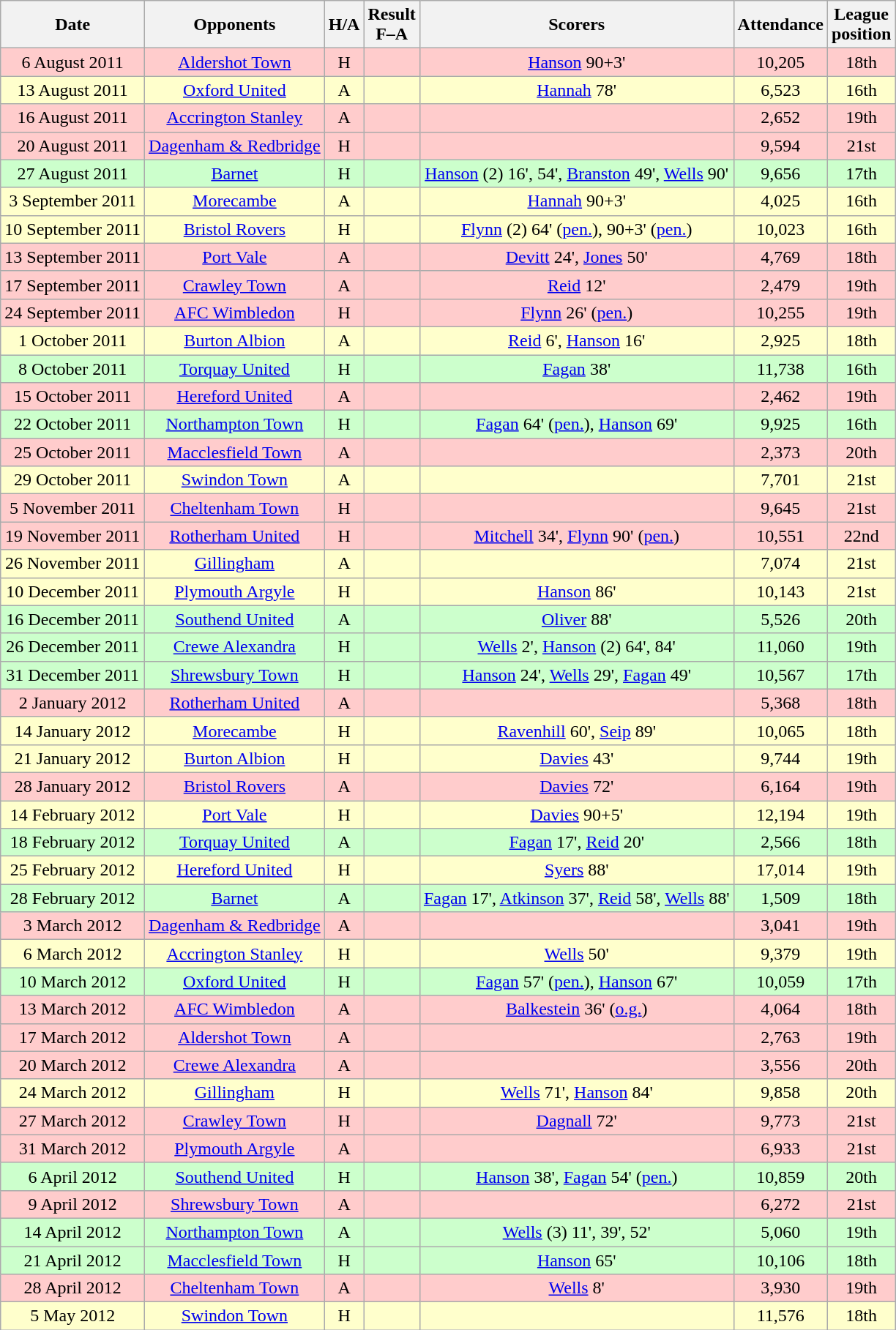<table class="wikitable" style="text-align:center">
<tr>
<th>Date</th>
<th>Opponents</th>
<th>H/A</th>
<th>Result<br>F–A</th>
<th>Scorers</th>
<th>Attendance</th>
<th>League<br>position</th>
</tr>
<tr bgcolor="#ffcccc">
<td>6 August 2011</td>
<td><a href='#'>Aldershot Town</a></td>
<td>H</td>
<td></td>
<td><a href='#'>Hanson</a> 90+3'</td>
<td>10,205</td>
<td>18th</td>
</tr>
<tr bgcolor="#ffffcc">
<td>13 August 2011</td>
<td><a href='#'>Oxford United</a></td>
<td>A</td>
<td></td>
<td><a href='#'>Hannah</a> 78'</td>
<td>6,523</td>
<td>16th</td>
</tr>
<tr bgcolor="#ffcccc">
<td>16 August 2011</td>
<td><a href='#'>Accrington Stanley</a></td>
<td>A</td>
<td></td>
<td></td>
<td>2,652</td>
<td>19th</td>
</tr>
<tr bgcolor="#ffcccc">
<td>20 August 2011</td>
<td><a href='#'>Dagenham & Redbridge</a></td>
<td>H</td>
<td></td>
<td></td>
<td>9,594</td>
<td>21st</td>
</tr>
<tr bgcolor="#ccffcc">
<td>27 August 2011</td>
<td><a href='#'>Barnet</a></td>
<td>H</td>
<td></td>
<td><a href='#'>Hanson</a> (2) 16', 54', <a href='#'>Branston</a> 49', <a href='#'>Wells</a> 90'</td>
<td>9,656</td>
<td>17th</td>
</tr>
<tr bgcolor="#ffffcc">
<td>3 September 2011</td>
<td><a href='#'>Morecambe</a></td>
<td>A</td>
<td></td>
<td><a href='#'>Hannah</a> 90+3'</td>
<td>4,025</td>
<td>16th</td>
</tr>
<tr bgcolor="#ffffcc">
<td>10 September 2011</td>
<td><a href='#'>Bristol Rovers</a></td>
<td>H</td>
<td></td>
<td><a href='#'>Flynn</a> (2) 64' (<a href='#'>pen.</a>), 90+3' (<a href='#'>pen.</a>)</td>
<td>10,023</td>
<td>16th</td>
</tr>
<tr bgcolor="#ffcccc">
<td>13 September 2011</td>
<td><a href='#'>Port Vale</a></td>
<td>A</td>
<td></td>
<td><a href='#'>Devitt</a> 24', <a href='#'>Jones</a> 50'</td>
<td>4,769</td>
<td>18th</td>
</tr>
<tr bgcolor="#ffcccc">
<td>17 September 2011</td>
<td><a href='#'>Crawley Town</a></td>
<td>A</td>
<td></td>
<td><a href='#'>Reid</a> 12'</td>
<td>2,479</td>
<td>19th</td>
</tr>
<tr bgcolor="#ffcccc">
<td>24 September 2011</td>
<td><a href='#'>AFC Wimbledon</a></td>
<td>H</td>
<td></td>
<td><a href='#'>Flynn</a> 26' (<a href='#'>pen.</a>)</td>
<td>10,255</td>
<td>19th</td>
</tr>
<tr bgcolor="#ffffcc">
<td>1 October 2011</td>
<td><a href='#'>Burton Albion</a></td>
<td>A</td>
<td></td>
<td><a href='#'>Reid</a> 6', <a href='#'>Hanson</a> 16'</td>
<td>2,925</td>
<td>18th</td>
</tr>
<tr bgcolor="#ccffcc">
<td>8 October 2011</td>
<td><a href='#'>Torquay United</a></td>
<td>H</td>
<td></td>
<td><a href='#'>Fagan</a> 38'</td>
<td>11,738</td>
<td>16th</td>
</tr>
<tr bgcolor="#ffcccc">
<td>15 October 2011</td>
<td><a href='#'>Hereford United</a></td>
<td>A</td>
<td></td>
<td></td>
<td>2,462</td>
<td>19th</td>
</tr>
<tr bgcolor="#ccffcc">
<td>22 October 2011</td>
<td><a href='#'>Northampton Town</a></td>
<td>H</td>
<td></td>
<td><a href='#'>Fagan</a> 64' (<a href='#'>pen.</a>), <a href='#'>Hanson</a> 69'</td>
<td>9,925</td>
<td>16th</td>
</tr>
<tr bgcolor="#ffcccc">
<td>25 October 2011</td>
<td><a href='#'>Macclesfield Town</a></td>
<td>A</td>
<td></td>
<td></td>
<td>2,373</td>
<td>20th</td>
</tr>
<tr bgcolor="#ffffcc">
<td>29 October 2011</td>
<td><a href='#'>Swindon Town</a></td>
<td>A</td>
<td></td>
<td></td>
<td>7,701</td>
<td>21st</td>
</tr>
<tr bgcolor="#ffcccc">
<td>5 November 2011</td>
<td><a href='#'>Cheltenham Town</a></td>
<td>H</td>
<td></td>
<td></td>
<td>9,645</td>
<td>21st</td>
</tr>
<tr bgcolor="#ffcccc">
<td>19 November 2011</td>
<td><a href='#'>Rotherham United</a></td>
<td>H</td>
<td></td>
<td><a href='#'>Mitchell</a> 34', <a href='#'>Flynn</a> 90' (<a href='#'>pen.</a>)</td>
<td>10,551</td>
<td>22nd</td>
</tr>
<tr bgcolor="#ffffcc">
<td>26 November 2011</td>
<td><a href='#'>Gillingham</a></td>
<td>A</td>
<td></td>
<td></td>
<td>7,074</td>
<td>21st</td>
</tr>
<tr bgcolor="#ffffcc">
<td>10 December 2011</td>
<td><a href='#'>Plymouth Argyle</a></td>
<td>H</td>
<td></td>
<td><a href='#'>Hanson</a> 86'</td>
<td>10,143</td>
<td>21st</td>
</tr>
<tr bgcolor="#ccffcc">
<td>16 December 2011</td>
<td><a href='#'>Southend United</a></td>
<td>A</td>
<td></td>
<td><a href='#'>Oliver</a> 88'</td>
<td>5,526</td>
<td>20th</td>
</tr>
<tr bgcolor="#ccffcc">
<td>26 December 2011</td>
<td><a href='#'>Crewe Alexandra</a></td>
<td>H</td>
<td></td>
<td><a href='#'>Wells</a> 2', <a href='#'>Hanson</a> (2) 64', 84'</td>
<td>11,060</td>
<td>19th</td>
</tr>
<tr bgcolor="#ccffcc">
<td>31 December 2011</td>
<td><a href='#'>Shrewsbury Town</a></td>
<td>H</td>
<td></td>
<td><a href='#'>Hanson</a> 24', <a href='#'>Wells</a> 29', <a href='#'>Fagan</a> 49'</td>
<td>10,567</td>
<td>17th</td>
</tr>
<tr bgcolor="#ffcccc">
<td>2 January 2012</td>
<td><a href='#'>Rotherham United</a></td>
<td>A</td>
<td></td>
<td></td>
<td>5,368</td>
<td>18th</td>
</tr>
<tr bgcolor="#ffffcc">
<td>14 January 2012</td>
<td><a href='#'>Morecambe</a></td>
<td>H</td>
<td></td>
<td><a href='#'>Ravenhill</a> 60', <a href='#'>Seip</a> 89'</td>
<td>10,065</td>
<td>18th</td>
</tr>
<tr bgcolor="#ffffcc">
<td>21 January 2012</td>
<td><a href='#'>Burton Albion</a></td>
<td>H</td>
<td></td>
<td><a href='#'>Davies</a> 43'</td>
<td>9,744</td>
<td>19th</td>
</tr>
<tr bgcolor="#ffcccc">
<td>28 January 2012</td>
<td><a href='#'>Bristol Rovers</a></td>
<td>A</td>
<td></td>
<td><a href='#'>Davies</a> 72'</td>
<td>6,164</td>
<td>19th</td>
</tr>
<tr bgcolor="#ffffcc">
<td>14 February 2012</td>
<td><a href='#'>Port Vale</a></td>
<td>H</td>
<td></td>
<td><a href='#'>Davies</a> 90+5'</td>
<td>12,194</td>
<td>19th</td>
</tr>
<tr bgcolor="#ccffcc">
<td>18 February 2012</td>
<td><a href='#'>Torquay United</a></td>
<td>A</td>
<td></td>
<td><a href='#'>Fagan</a> 17', <a href='#'>Reid</a> 20'</td>
<td>2,566</td>
<td>18th</td>
</tr>
<tr bgcolor="#ffffcc">
<td>25 February 2012</td>
<td><a href='#'>Hereford United</a></td>
<td>H</td>
<td></td>
<td><a href='#'>Syers</a> 88'</td>
<td>17,014</td>
<td>19th</td>
</tr>
<tr bgcolor="#ccffcc">
<td>28 February 2012</td>
<td><a href='#'>Barnet</a></td>
<td>A</td>
<td></td>
<td><a href='#'>Fagan</a> 17', <a href='#'>Atkinson</a> 37', <a href='#'>Reid</a> 58', <a href='#'>Wells</a> 88'</td>
<td>1,509</td>
<td>18th</td>
</tr>
<tr bgcolor="#ffcccc">
<td>3 March 2012</td>
<td><a href='#'>Dagenham & Redbridge</a></td>
<td>A</td>
<td></td>
<td></td>
<td>3,041</td>
<td>19th</td>
</tr>
<tr bgcolor="#ffffcc">
<td>6 March 2012</td>
<td><a href='#'>Accrington Stanley</a></td>
<td>H</td>
<td></td>
<td><a href='#'>Wells</a> 50'</td>
<td>9,379</td>
<td>19th</td>
</tr>
<tr bgcolor="#ccffcc">
<td>10 March 2012</td>
<td><a href='#'>Oxford United</a></td>
<td>H</td>
<td></td>
<td><a href='#'>Fagan</a> 57' (<a href='#'>pen.</a>), <a href='#'>Hanson</a> 67'</td>
<td>10,059</td>
<td>17th</td>
</tr>
<tr bgcolor="#ffcccc">
<td>13 March 2012</td>
<td><a href='#'>AFC Wimbledon</a></td>
<td>A</td>
<td></td>
<td><a href='#'>Balkestein</a> 36' (<a href='#'>o.g.</a>)</td>
<td>4,064</td>
<td>18th</td>
</tr>
<tr bgcolor="#ffcccc">
<td>17 March 2012</td>
<td><a href='#'>Aldershot Town</a></td>
<td>A</td>
<td></td>
<td></td>
<td>2,763</td>
<td>19th</td>
</tr>
<tr bgcolor="#ffcccc">
<td>20 March 2012</td>
<td><a href='#'>Crewe Alexandra</a></td>
<td>A</td>
<td></td>
<td></td>
<td>3,556</td>
<td>20th</td>
</tr>
<tr bgcolor="#ffffcc">
<td>24 March 2012</td>
<td><a href='#'>Gillingham</a></td>
<td>H</td>
<td></td>
<td><a href='#'>Wells</a> 71', <a href='#'>Hanson</a> 84'</td>
<td>9,858</td>
<td>20th</td>
</tr>
<tr bgcolor="#ffcccc">
<td>27 March 2012</td>
<td><a href='#'>Crawley Town</a></td>
<td>H</td>
<td></td>
<td><a href='#'>Dagnall</a> 72'</td>
<td>9,773</td>
<td>21st</td>
</tr>
<tr bgcolor="#ffcccc">
<td>31 March 2012</td>
<td><a href='#'>Plymouth Argyle</a></td>
<td>A</td>
<td></td>
<td></td>
<td>6,933</td>
<td>21st</td>
</tr>
<tr bgcolor="#ccffcc">
<td>6 April 2012</td>
<td><a href='#'>Southend United</a></td>
<td>H</td>
<td></td>
<td><a href='#'>Hanson</a> 38', <a href='#'>Fagan</a> 54' (<a href='#'>pen.</a>)</td>
<td>10,859</td>
<td>20th</td>
</tr>
<tr bgcolor="#ffcccc">
<td>9 April 2012</td>
<td><a href='#'>Shrewsbury Town</a></td>
<td>A</td>
<td></td>
<td></td>
<td>6,272</td>
<td>21st</td>
</tr>
<tr bgcolor="#ccffcc">
<td>14 April 2012</td>
<td><a href='#'>Northampton Town</a></td>
<td>A</td>
<td></td>
<td><a href='#'>Wells</a> (3) 11', 39', 52'</td>
<td>5,060</td>
<td>19th</td>
</tr>
<tr bgcolor="#ccffcc">
<td>21 April 2012</td>
<td><a href='#'>Macclesfield Town</a></td>
<td>H</td>
<td></td>
<td><a href='#'>Hanson</a> 65'</td>
<td>10,106</td>
<td>18th</td>
</tr>
<tr bgcolor="#ffcccc">
<td>28 April 2012</td>
<td><a href='#'>Cheltenham Town</a></td>
<td>A</td>
<td></td>
<td><a href='#'>Wells</a> 8'</td>
<td>3,930</td>
<td>19th</td>
</tr>
<tr bgcolor="#ffffcc">
<td>5 May 2012</td>
<td><a href='#'>Swindon Town</a></td>
<td>H</td>
<td></td>
<td></td>
<td>11,576</td>
<td>18th</td>
</tr>
</table>
